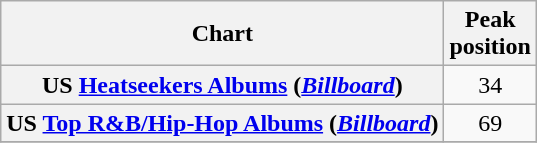<table class="wikitable plainrowheaders sortable" style="text-align:center;" border="1">
<tr>
<th scope="col">Chart</th>
<th scope="col">Peak<br>position</th>
</tr>
<tr>
<th scope="row">US <a href='#'>Heatseekers Albums</a> (<em><a href='#'>Billboard</a></em>)</th>
<td>34</td>
</tr>
<tr>
<th scope="row">US <a href='#'>Top R&B/Hip-Hop Albums</a> (<em><a href='#'>Billboard</a></em>)</th>
<td>69</td>
</tr>
<tr>
</tr>
</table>
